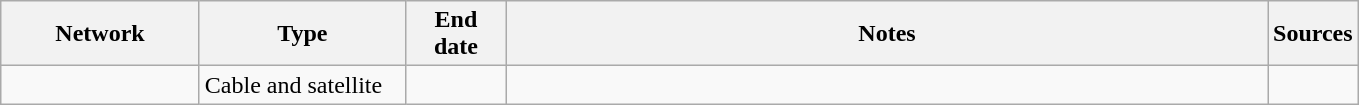<table class="wikitable">
<tr>
<th style="text-align:center; width:125px">Network</th>
<th style="text-align:center; width:130px">Type</th>
<th style="text-align:center; width:60px">End date</th>
<th style="text-align:center; width:500px">Notes</th>
<th style="text-align:center; width:30px">Sources</th>
</tr>
<tr>
<td><a href='#'></a></td>
<td>Cable and satellite</td>
<td></td>
<td></td>
<td></td>
</tr>
</table>
